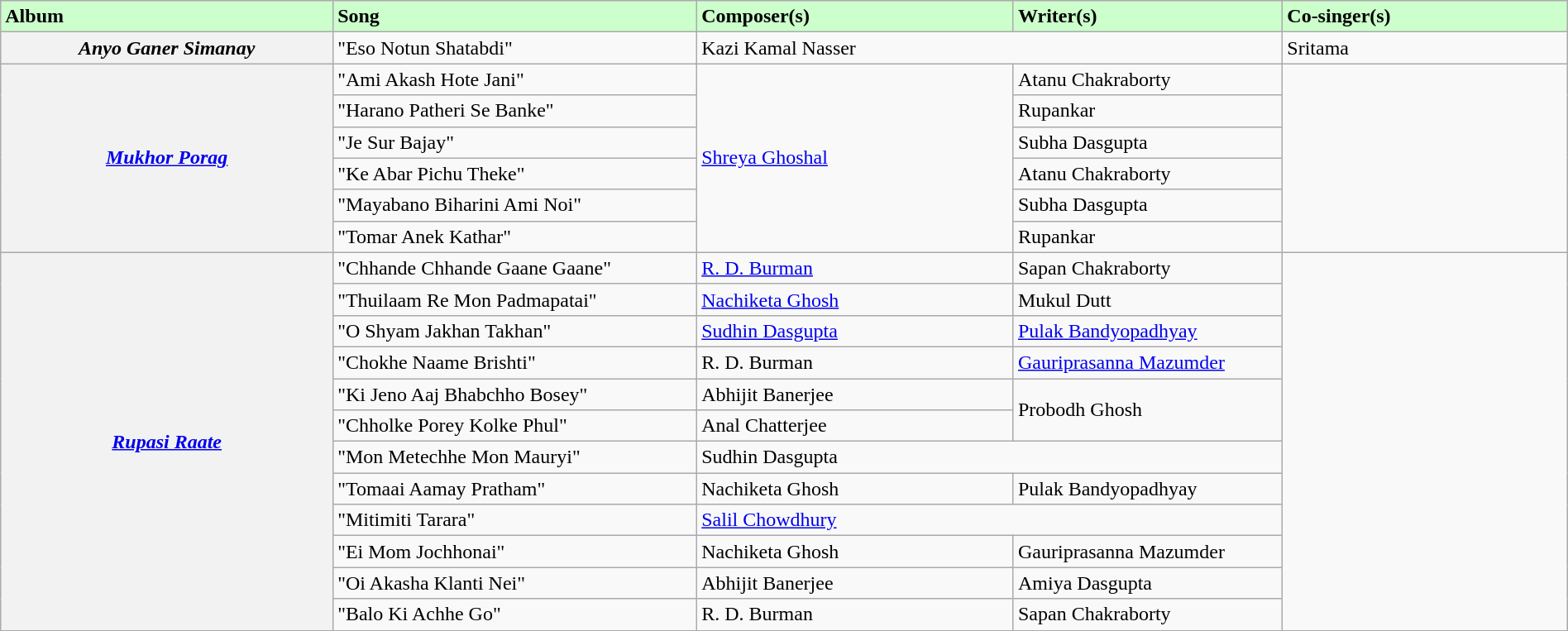<table class="wikitable plainrowheaders" width="100%" textcolor:#000;">
<tr style="background:#cfc; text-align:"center;">
<td scope="col" width=21%><strong>Album</strong></td>
<td scope="col" width=23%><strong>Song</strong></td>
<td scope="col" width=20%><strong>Composer(s)</strong></td>
<td scope="col" width=17%><strong>Writer(s)</strong></td>
<td scope="col" width=18%><strong>Co-singer(s)</strong></td>
</tr>
<tr>
<th scope="row"><em>Anyo Ganer Simanay</em></th>
<td>"Eso Notun Shatabdi"</td>
<td colspan="2">Kazi Kamal Nasser</td>
<td>Sritama</td>
</tr>
<tr>
<th scope="row" rowspan="6"><em><a href='#'>Mukhor Porag</a></em></th>
<td>"Ami Akash Hote Jani"</td>
<td rowspan="6"><a href='#'>Shreya Ghoshal</a></td>
<td>Atanu Chakraborty</td>
<td rowspan="6"></td>
</tr>
<tr>
<td>"Harano Patheri Se Banke"</td>
<td>Rupankar</td>
</tr>
<tr>
<td>"Je Sur Bajay"</td>
<td>Subha Dasgupta</td>
</tr>
<tr>
<td>"Ke Abar Pichu Theke"</td>
<td>Atanu Chakraborty</td>
</tr>
<tr>
<td>"Mayabano Biharini Ami Noi"</td>
<td>Subha Dasgupta</td>
</tr>
<tr>
<td>"Tomar Anek Kathar"</td>
<td>Rupankar</td>
</tr>
<tr>
<th scope="row" rowspan="12"><em><a href='#'>Rupasi Raate</a></em></th>
<td>"Chhande Chhande Gaane Gaane"</td>
<td><a href='#'>R. D. Burman</a></td>
<td>Sapan Chakraborty</td>
<td rowspan="12"></td>
</tr>
<tr>
<td>"Thuilaam Re Mon Padmapatai"</td>
<td><a href='#'>Nachiketa Ghosh</a></td>
<td>Mukul Dutt</td>
</tr>
<tr>
<td>"O Shyam Jakhan Takhan"</td>
<td><a href='#'>Sudhin Dasgupta</a></td>
<td><a href='#'>Pulak Bandyopadhyay</a></td>
</tr>
<tr>
<td>"Chokhe Naame Brishti"</td>
<td>R. D. Burman</td>
<td><a href='#'>Gauriprasanna Mazumder</a></td>
</tr>
<tr>
<td>"Ki Jeno Aaj Bhabchho Bosey"</td>
<td>Abhijit Banerjee</td>
<td rowspan="2">Probodh Ghosh</td>
</tr>
<tr>
<td>"Chholke Porey Kolke Phul"</td>
<td>Anal Chatterjee</td>
</tr>
<tr>
<td>"Mon Metechhe Mon Mauryi"</td>
<td colspan="2">Sudhin Dasgupta</td>
</tr>
<tr>
<td>"Tomaai Aamay Pratham"</td>
<td>Nachiketa Ghosh</td>
<td>Pulak Bandyopadhyay</td>
</tr>
<tr>
<td>"Mitimiti Tarara"</td>
<td colspan="2"><a href='#'>Salil Chowdhury</a></td>
</tr>
<tr>
<td>"Ei Mom Jochhonai"</td>
<td>Nachiketa Ghosh</td>
<td>Gauriprasanna Mazumder</td>
</tr>
<tr>
<td>"Oi Akasha Klanti Nei"</td>
<td>Abhijit Banerjee</td>
<td>Amiya Dasgupta</td>
</tr>
<tr>
<td>"Balo Ki Achhe Go"</td>
<td>R. D. Burman</td>
<td>Sapan Chakraborty</td>
</tr>
</table>
